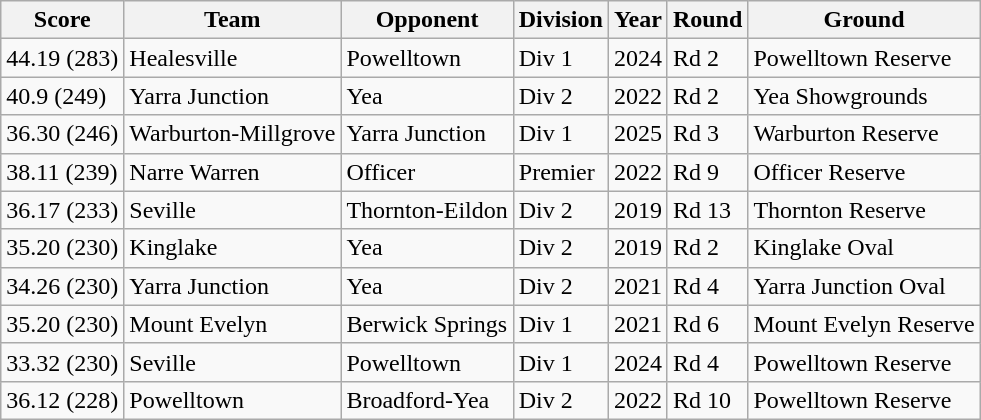<table class="wikitable">
<tr>
<th>Score</th>
<th>Team</th>
<th>Opponent</th>
<th>Division</th>
<th>Year</th>
<th>Round</th>
<th>Ground</th>
</tr>
<tr>
<td>44.19 (283)</td>
<td>Healesville</td>
<td>Powelltown</td>
<td>Div 1</td>
<td>2024</td>
<td>Rd 2</td>
<td>Powelltown Reserve</td>
</tr>
<tr>
<td>40.9 (249)</td>
<td>Yarra Junction</td>
<td>Yea</td>
<td>Div 2</td>
<td>2022</td>
<td>Rd 2</td>
<td>Yea Showgrounds</td>
</tr>
<tr>
<td>36.30 (246)</td>
<td>Warburton-Millgrove</td>
<td>Yarra Junction</td>
<td>Div 1</td>
<td>2025</td>
<td>Rd 3</td>
<td>Warburton Reserve</td>
</tr>
<tr>
<td>38.11 (239)</td>
<td>Narre Warren</td>
<td>Officer</td>
<td>Premier</td>
<td>2022</td>
<td>Rd 9</td>
<td>Officer Reserve</td>
</tr>
<tr>
<td>36.17 (233)</td>
<td>Seville</td>
<td>Thornton-Eildon</td>
<td>Div 2</td>
<td>2019</td>
<td>Rd 13</td>
<td>Thornton Reserve</td>
</tr>
<tr>
<td>35.20 (230)</td>
<td>Kinglake</td>
<td>Yea</td>
<td>Div 2</td>
<td>2019</td>
<td>Rd 2</td>
<td>Kinglake Oval</td>
</tr>
<tr>
<td>34.26 (230)</td>
<td>Yarra Junction</td>
<td>Yea</td>
<td>Div 2</td>
<td>2021</td>
<td>Rd 4</td>
<td>Yarra Junction Oval</td>
</tr>
<tr>
<td>35.20 (230)</td>
<td>Mount Evelyn</td>
<td>Berwick Springs</td>
<td>Div 1</td>
<td>2021</td>
<td>Rd 6</td>
<td>Mount Evelyn Reserve</td>
</tr>
<tr>
<td>33.32 (230)</td>
<td>Seville</td>
<td>Powelltown</td>
<td>Div 1</td>
<td>2024</td>
<td>Rd 4</td>
<td>Powelltown Reserve</td>
</tr>
<tr>
<td>36.12 (228)</td>
<td>Powelltown</td>
<td>Broadford-Yea</td>
<td>Div 2</td>
<td>2022</td>
<td>Rd 10</td>
<td>Powelltown Reserve</td>
</tr>
</table>
